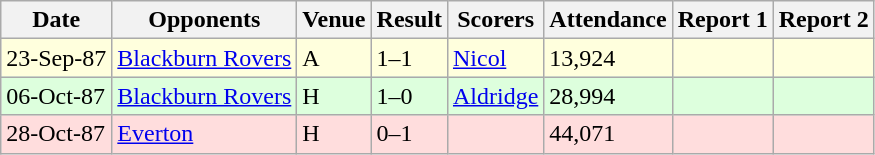<table class=wikitable>
<tr>
<th>Date</th>
<th>Opponents</th>
<th>Venue</th>
<th>Result</th>
<th>Scorers</th>
<th>Attendance</th>
<th>Report 1</th>
<th>Report 2</th>
</tr>
<tr bgcolor="#ffffdd">
<td>23-Sep-87</td>
<td><a href='#'>Blackburn Rovers</a></td>
<td>A</td>
<td>1–1</td>
<td><a href='#'>Nicol</a> </td>
<td>13,924</td>
<td></td>
<td></td>
</tr>
<tr bgcolor="#ddffdd">
<td>06-Oct-87</td>
<td><a href='#'>Blackburn Rovers</a></td>
<td>H</td>
<td>1–0</td>
<td><a href='#'>Aldridge</a> </td>
<td>28,994</td>
<td></td>
<td></td>
</tr>
<tr bgcolor="#ffdddd">
<td>28-Oct-87</td>
<td><a href='#'>Everton</a></td>
<td>H</td>
<td>0–1</td>
<td></td>
<td>44,071</td>
<td></td>
<td></td>
</tr>
</table>
